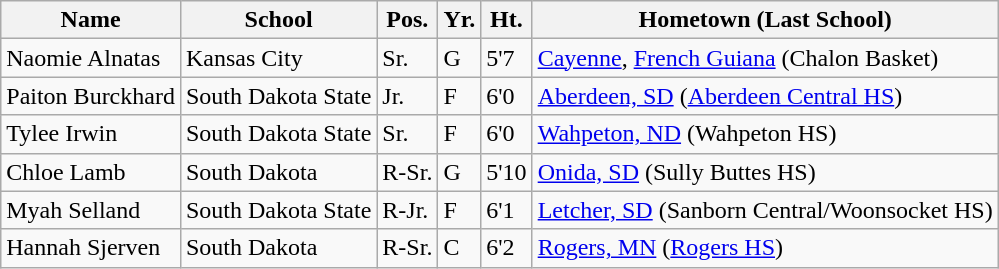<table class="wikitable">
<tr>
<th>Name</th>
<th>School</th>
<th>Pos.</th>
<th>Yr.</th>
<th>Ht.</th>
<th>Hometown (Last School)</th>
</tr>
<tr>
<td>Naomie Alnatas</td>
<td>Kansas City</td>
<td>Sr.</td>
<td>G</td>
<td>5'7</td>
<td><a href='#'>Cayenne</a>, <a href='#'>French Guiana</a> (Chalon Basket)</td>
</tr>
<tr>
<td>Paiton Burckhard</td>
<td>South Dakota State</td>
<td>Jr.</td>
<td>F</td>
<td>6'0</td>
<td><a href='#'>Aberdeen, SD</a> (<a href='#'>Aberdeen Central HS</a>)</td>
</tr>
<tr>
<td>Tylee Irwin</td>
<td>South Dakota State</td>
<td>Sr.</td>
<td>F</td>
<td>6'0</td>
<td><a href='#'>Wahpeton, ND</a> (Wahpeton HS)</td>
</tr>
<tr>
<td>Chloe Lamb</td>
<td>South Dakota</td>
<td>R-Sr.</td>
<td>G</td>
<td>5'10</td>
<td><a href='#'>Onida, SD</a> (Sully Buttes HS)</td>
</tr>
<tr>
<td>Myah Selland </td>
<td>South Dakota State</td>
<td>R-Jr.</td>
<td>F</td>
<td>6'1</td>
<td><a href='#'>Letcher, SD</a> (Sanborn Central/Woonsocket HS)</td>
</tr>
<tr>
<td>Hannah Sjerven</td>
<td>South Dakota</td>
<td>R-Sr.</td>
<td>C</td>
<td>6'2</td>
<td><a href='#'>Rogers, MN</a> (<a href='#'>Rogers HS</a>)</td>
</tr>
</table>
